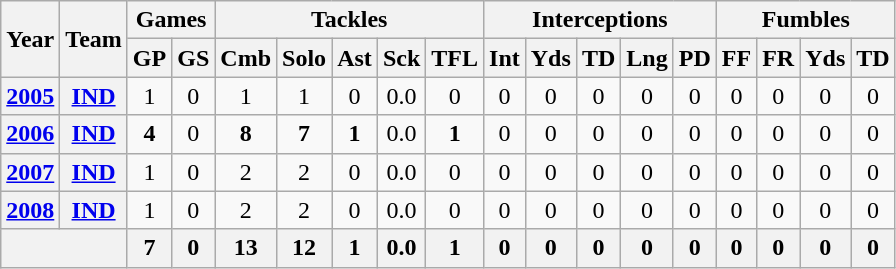<table class="wikitable" style="text-align:center">
<tr>
<th rowspan="2">Year</th>
<th rowspan="2">Team</th>
<th colspan="2">Games</th>
<th colspan="5">Tackles</th>
<th colspan="5">Interceptions</th>
<th colspan="4">Fumbles</th>
</tr>
<tr>
<th>GP</th>
<th>GS</th>
<th>Cmb</th>
<th>Solo</th>
<th>Ast</th>
<th>Sck</th>
<th>TFL</th>
<th>Int</th>
<th>Yds</th>
<th>TD</th>
<th>Lng</th>
<th>PD</th>
<th>FF</th>
<th>FR</th>
<th>Yds</th>
<th>TD</th>
</tr>
<tr>
<th><a href='#'>2005</a></th>
<th><a href='#'>IND</a></th>
<td>1</td>
<td>0</td>
<td>1</td>
<td>1</td>
<td>0</td>
<td>0.0</td>
<td>0</td>
<td>0</td>
<td>0</td>
<td>0</td>
<td>0</td>
<td>0</td>
<td>0</td>
<td>0</td>
<td>0</td>
<td>0</td>
</tr>
<tr>
<th><a href='#'>2006</a></th>
<th><a href='#'>IND</a></th>
<td><strong>4</strong></td>
<td>0</td>
<td><strong>8</strong></td>
<td><strong>7</strong></td>
<td><strong>1</strong></td>
<td>0.0</td>
<td><strong>1</strong></td>
<td>0</td>
<td>0</td>
<td>0</td>
<td>0</td>
<td>0</td>
<td>0</td>
<td>0</td>
<td>0</td>
<td>0</td>
</tr>
<tr>
<th><a href='#'>2007</a></th>
<th><a href='#'>IND</a></th>
<td>1</td>
<td>0</td>
<td>2</td>
<td>2</td>
<td>0</td>
<td>0.0</td>
<td>0</td>
<td>0</td>
<td>0</td>
<td>0</td>
<td>0</td>
<td>0</td>
<td>0</td>
<td>0</td>
<td>0</td>
<td>0</td>
</tr>
<tr>
<th><a href='#'>2008</a></th>
<th><a href='#'>IND</a></th>
<td>1</td>
<td>0</td>
<td>2</td>
<td>2</td>
<td>0</td>
<td>0.0</td>
<td>0</td>
<td>0</td>
<td>0</td>
<td>0</td>
<td>0</td>
<td>0</td>
<td>0</td>
<td>0</td>
<td>0</td>
<td>0</td>
</tr>
<tr>
<th colspan="2"></th>
<th>7</th>
<th>0</th>
<th>13</th>
<th>12</th>
<th>1</th>
<th>0.0</th>
<th>1</th>
<th>0</th>
<th>0</th>
<th>0</th>
<th>0</th>
<th>0</th>
<th>0</th>
<th>0</th>
<th>0</th>
<th>0</th>
</tr>
</table>
